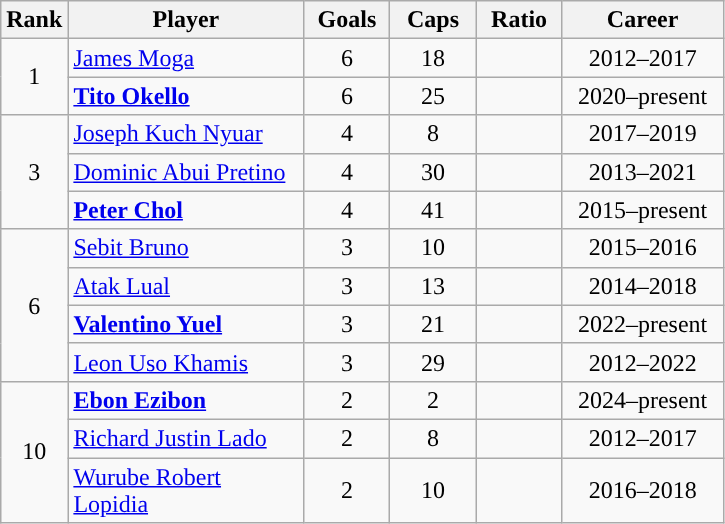<table class="wikitable sortable" style="text-align:center;">
<tr>
<th style="width:30px">Rank</th>
<th style="width:150px;">Player</th>
<th style="width:50px">Goals</th>
<th style="width:50px">Caps</th>
<th style="width:50px">Ratio</th>
<th style="width:100px;">Career</th>
</tr>
<tr>
<td rowspan=2>1</td>
<td style="text-align: left;"><a href='#'>James Moga</a></td>
<td>6</td>
<td>18</td>
<td></td>
<td>2012–2017</td>
</tr>
<tr>
<td style="text-align: left;"><strong><a href='#'>Tito Okello</a></strong></td>
<td>6</td>
<td>25</td>
<td></td>
<td>2020–present</td>
</tr>
<tr>
<td rowspan=3>3</td>
<td style="text-align: left;"><a href='#'>Joseph Kuch Nyuar</a></td>
<td>4</td>
<td>8</td>
<td></td>
<td>2017–2019</td>
</tr>
<tr>
<td style="text-align: left;"><a href='#'>Dominic Abui Pretino</a></td>
<td>4</td>
<td>30</td>
<td></td>
<td>2013–2021</td>
</tr>
<tr>
<td style="text-align: left;"><strong><a href='#'>Peter Chol</a></strong></td>
<td>4</td>
<td>41</td>
<td></td>
<td>2015–present</td>
</tr>
<tr>
<td rowspan=4>6</td>
<td style="text-align: left;"><a href='#'>Sebit Bruno</a></td>
<td>3</td>
<td>10</td>
<td></td>
<td>2015–2016</td>
</tr>
<tr>
<td style="text-align: left;"><a href='#'>Atak Lual</a></td>
<td>3</td>
<td>13</td>
<td></td>
<td>2014–2018</td>
</tr>
<tr>
<td style="text-align: left;"><strong><a href='#'>Valentino Yuel</a></strong></td>
<td>3</td>
<td>21</td>
<td></td>
<td>2022–present</td>
</tr>
<tr>
<td style="text-align: left;"><a href='#'>Leon Uso Khamis</a></td>
<td>3</td>
<td>29</td>
<td></td>
<td>2012–2022</td>
</tr>
<tr>
<td rowspan=3>10</td>
<td style="text-align: left;"><strong><a href='#'>Ebon Ezibon</a></strong></td>
<td>2</td>
<td>2</td>
<td></td>
<td>2024–present</td>
</tr>
<tr>
<td style="text-align: left;"><a href='#'>Richard Justin Lado</a></td>
<td>2</td>
<td>8</td>
<td></td>
<td>2012–2017</td>
</tr>
<tr>
<td style="text-align: left;"><a href='#'>Wurube Robert Lopidia</a></td>
<td>2</td>
<td>10</td>
<td></td>
<td>2016–2018</td>
</tr>
</table>
